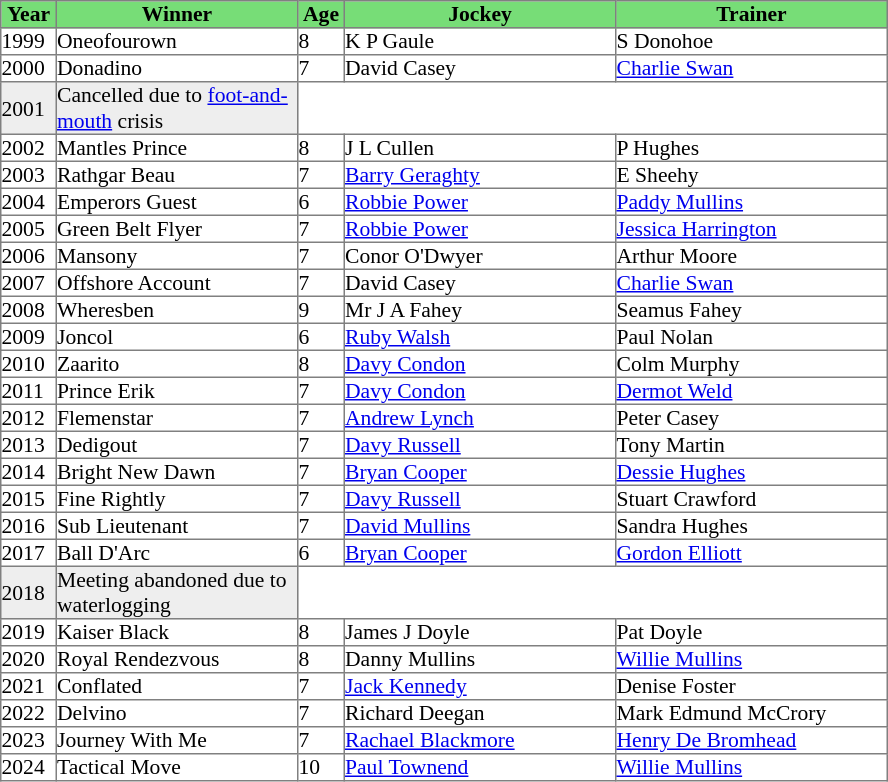<table class = "sortable" | border="1" cellpadding="0" style="border-collapse: collapse; font-size:90%">
<tr bgcolor="#77dd77" align="center">
<th style="width:36px"><strong>Year</strong></th>
<th style="width:160px"><strong>Winner</strong></th>
<th style="width:30px"><strong>Age</strong></th>
<th style="width:180px"><strong>Jockey</strong></th>
<th style="width:180px"><strong>Trainer</strong></th>
</tr>
<tr>
<td>1999</td>
<td>Oneofourown</td>
<td>8</td>
<td>K P Gaule</td>
<td>S Donohoe</td>
</tr>
<tr>
<td>2000</td>
<td>Donadino</td>
<td>7</td>
<td>David Casey</td>
<td><a href='#'>Charlie Swan</a></td>
</tr>
<tr bgcolor="#eeeeee">
<td>2001<td>Cancelled due to <a href='#'>foot-and-mouth</a> crisis</td></td>
</tr>
<tr>
<td>2002</td>
<td>Mantles Prince</td>
<td>8</td>
<td>J L Cullen</td>
<td>P Hughes</td>
</tr>
<tr>
<td>2003</td>
<td>Rathgar Beau</td>
<td>7</td>
<td><a href='#'>Barry Geraghty</a></td>
<td>E Sheehy</td>
</tr>
<tr>
<td>2004</td>
<td>Emperors Guest</td>
<td>6</td>
<td><a href='#'>Robbie Power</a></td>
<td><a href='#'>Paddy Mullins</a></td>
</tr>
<tr>
<td>2005</td>
<td>Green Belt Flyer</td>
<td>7</td>
<td><a href='#'>Robbie Power</a></td>
<td><a href='#'>Jessica Harrington</a></td>
</tr>
<tr>
<td>2006</td>
<td>Mansony</td>
<td>7</td>
<td>Conor O'Dwyer</td>
<td>Arthur Moore</td>
</tr>
<tr>
<td>2007</td>
<td>Offshore Account</td>
<td>7</td>
<td>David Casey</td>
<td><a href='#'>Charlie Swan</a></td>
</tr>
<tr>
<td>2008</td>
<td>Wheresben</td>
<td>9</td>
<td>Mr J A Fahey</td>
<td>Seamus Fahey</td>
</tr>
<tr>
<td>2009</td>
<td>Joncol</td>
<td>6</td>
<td><a href='#'>Ruby Walsh</a></td>
<td>Paul Nolan</td>
</tr>
<tr>
<td>2010</td>
<td>Zaarito</td>
<td>8</td>
<td><a href='#'>Davy Condon</a></td>
<td>Colm Murphy</td>
</tr>
<tr>
<td>2011</td>
<td>Prince Erik</td>
<td>7</td>
<td><a href='#'>Davy Condon</a></td>
<td><a href='#'>Dermot Weld</a></td>
</tr>
<tr>
<td>2012</td>
<td>Flemenstar</td>
<td>7</td>
<td><a href='#'>Andrew Lynch</a></td>
<td>Peter Casey</td>
</tr>
<tr>
<td>2013</td>
<td>Dedigout</td>
<td>7</td>
<td><a href='#'>Davy Russell</a></td>
<td>Tony Martin</td>
</tr>
<tr>
<td>2014</td>
<td>Bright New Dawn</td>
<td>7</td>
<td><a href='#'>Bryan Cooper</a></td>
<td><a href='#'>Dessie Hughes</a></td>
</tr>
<tr>
<td>2015</td>
<td>Fine Rightly</td>
<td>7</td>
<td><a href='#'>Davy Russell</a></td>
<td>Stuart Crawford</td>
</tr>
<tr>
<td>2016</td>
<td>Sub Lieutenant</td>
<td>7</td>
<td><a href='#'>David Mullins</a></td>
<td>Sandra Hughes</td>
</tr>
<tr>
<td>2017</td>
<td>Ball D'Arc</td>
<td>6</td>
<td><a href='#'>Bryan Cooper</a></td>
<td><a href='#'>Gordon Elliott</a></td>
</tr>
<tr bgcolor="#eeeeee">
<td>2018<td>Meeting abandoned due to waterlogging</td></td>
</tr>
<tr>
<td>2019</td>
<td>Kaiser Black</td>
<td>8</td>
<td>James J Doyle</td>
<td>Pat Doyle</td>
</tr>
<tr>
<td>2020</td>
<td>Royal Rendezvous</td>
<td>8</td>
<td>Danny Mullins</td>
<td><a href='#'>Willie Mullins</a></td>
</tr>
<tr>
<td>2021</td>
<td>Conflated</td>
<td>7</td>
<td><a href='#'>Jack Kennedy</a></td>
<td>Denise Foster</td>
</tr>
<tr>
<td>2022</td>
<td>Delvino</td>
<td>7</td>
<td>Richard Deegan</td>
<td>Mark Edmund McCrory</td>
</tr>
<tr>
<td>2023</td>
<td>Journey With Me</td>
<td>7</td>
<td><a href='#'>Rachael Blackmore</a></td>
<td><a href='#'>Henry De Bromhead</a></td>
</tr>
<tr>
<td>2024</td>
<td>Tactical Move</td>
<td>10</td>
<td><a href='#'>Paul Townend</a></td>
<td><a href='#'>Willie Mullins</a></td>
</tr>
</table>
